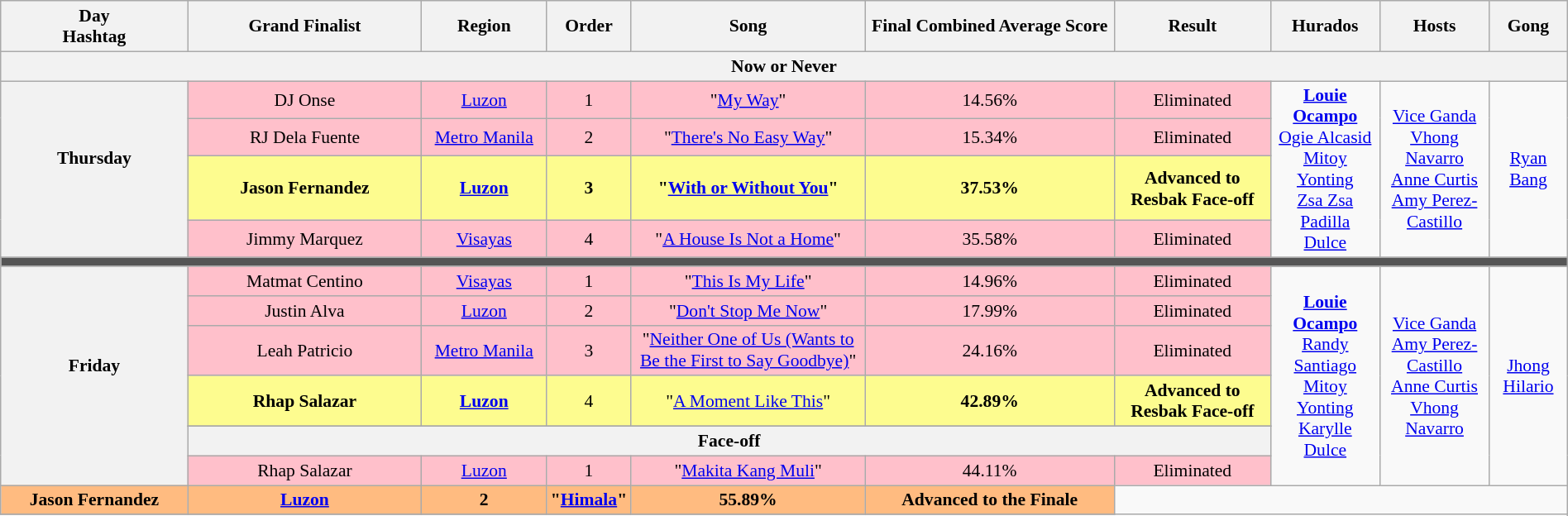<table class="wikitable mw-collapsible mw-collapsed" style="text-align:center; font-size:90%; width:100%;">
<tr>
<th width="12%">Day<br>Hashtag</th>
<th width="15%">Grand Finalist</th>
<th width="08%">Region</th>
<th width="05%">Order</th>
<th width="15%">Song</th>
<th width="16%">Final Combined Average Score</th>
<th width="10%">Result</th>
<th width="07%">Hurados </th>
<th width="07%">Hosts</th>
<th width="05%">Gong</th>
</tr>
<tr>
<th colspan="11">Now or Never</th>
</tr>
<tr>
<th rowspan="4">Thursday<br><small></small><br><small></small></th>
<td style="background-color:pink;">DJ Onse</td>
<td style="background-color:pink;"><a href='#'>Luzon</a></td>
<td style="background-color:pink;">1</td>
<td style="background-color:pink;">"<a href='#'>My Way</a>"</td>
<td style="background-color:pink;">14.56%</td>
<td style="background-color:pink;">Eliminated</td>
<td rowspan="4"><strong><a href='#'>Louie Ocampo</a></strong><br><a href='#'>Ogie Alcasid</a> <br> <a href='#'>Mitoy Yonting</a> <br> <a href='#'>Zsa Zsa Padilla</a> <br> <a href='#'>Dulce</a></td>
<td rowspan="4"><a href='#'>Vice Ganda</a> <br> <a href='#'>Vhong Navarro</a> <br> <a href='#'>Anne Curtis</a> <br> <a href='#'>Amy Perez-Castillo</a></td>
<td rowspan="4"><a href='#'>Ryan Bang</a></td>
</tr>
<tr>
<td style="background-color:pink;">RJ Dela Fuente</td>
<td style="background-color:pink;"><a href='#'>Metro Manila</a></td>
<td style="background-color:pink;">2</td>
<td style="background-color:pink;">"<a href='#'>There's No Easy Way</a>"</td>
<td style="background-color:pink;">15.34%</td>
<td style="background-color:pink;">Eliminated</td>
</tr>
<tr>
<td style="background-color:#FDFC8F;"><strong>Jason Fernandez</strong></td>
<td style="background-color:#FDFC8F;"><strong><a href='#'>Luzon</a></strong></td>
<td style="background-color:#FDFC8F;"><strong>3</strong></td>
<td style="background-color:#FDFC8F;"><strong>"<a href='#'>With or Without You</a>"</strong></td>
<td style="background-color:#FDFC8F;"><strong>37.53%</strong></td>
<td style="background-color:#FDFC8F;"><strong>Advanced to Resbak Face-off</strong></td>
</tr>
<tr>
<td style="background-color:pink;">Jimmy Marquez</td>
<td style="background-color:pink;"><a href='#'>Visayas</a></td>
<td style="background-color:pink;">4</td>
<td style="background-color:pink;">"<a href='#'>A House Is Not a Home</a>"</td>
<td style="background-color:pink;">35.58%</td>
<td style="background-color:pink;">Eliminated</td>
</tr>
<tr>
</tr>
<tr>
<th colspan="11" style="background:#555;"></th>
</tr>
<tr>
<th rowspan="7">Friday<br><small></small><br><small></small></th>
<td style="background-color:pink;">Matmat Centino</td>
<td style="background-color:pink;"><a href='#'>Visayas</a></td>
<td style="background-color:pink;">1</td>
<td style="background-color:pink;">"<a href='#'>This Is My Life</a>"</td>
<td style="background-color:pink;">14.96%</td>
<td style="background-color:pink;">Eliminated</td>
<td rowspan="7"><strong><a href='#'>Louie Ocampo</a></strong><br><a href='#'>Randy Santiago</a> <br> <a href='#'>Mitoy Yonting</a> <br> <a href='#'>Karylle</a> <br> <a href='#'>Dulce</a></td>
<td rowspan="7"><a href='#'>Vice Ganda</a> <br> <a href='#'>Amy Perez-Castillo</a> <br>  <a href='#'>Anne Curtis</a>  <br>  <a href='#'>Vhong Navarro</a></td>
<td rowspan="7"><a href='#'>Jhong Hilario</a></td>
</tr>
<tr>
<td style="background-color:pink;">Justin Alva</td>
<td style="background-color:pink;"><a href='#'>Luzon</a></td>
<td style="background-color:pink;">2</td>
<td style="background-color:pink;">"<a href='#'>Don't Stop Me Now</a>"</td>
<td style="background-color:pink;">17.99%</td>
<td style="background-color:pink;">Eliminated</td>
</tr>
<tr>
<td style="background-color:pink;">Leah Patricio</td>
<td style="background-color:pink;"><a href='#'>Metro Manila</a></td>
<td style="background-color:pink;">3</td>
<td style="background-color:pink;">"<a href='#'>Neither One of Us (Wants to Be the First to Say Goodbye)</a>"</td>
<td style="background-color:pink;">24.16%</td>
<td style="background-color:pink;">Eliminated</td>
</tr>
<tr>
<td style="background-color:#FDFC8F;"><strong>Rhap Salazar</strong></td>
<td style="background-color:#FDFC8F;"><strong><a href='#'>Luzon</a></strong></td>
<td style="background-color:#FDFC8F;">4</td>
<td style="background-color:#FDFC8F;">"<a href='#'>A Moment Like This</a>"</td>
<td style="background-color:#FDFC8F;"><strong>42.89%</strong></td>
<td style="background-color:#FDFC8F;"><strong>Advanced to Resbak Face-off</strong></td>
</tr>
<tr>
</tr>
<tr>
<th colspan="6">Face-off</th>
</tr>
<tr>
<td style="background-color:pink;">Rhap Salazar</td>
<td style="background-color:pink;"><a href='#'>Luzon</a></td>
<td style="background-color:pink;">1</td>
<td style="background-color:pink;">"<a href='#'>Makita Kang Muli</a>"</td>
<td style="background-color:pink;">44.11%</td>
<td style="background-color:pink;">Eliminated</td>
</tr>
<tr>
<td style="background-color:#ffbb80;"><strong>Jason Fernandez</strong></td>
<td style="background-color:#ffbb80;"><strong><a href='#'>Luzon</a></strong></td>
<td style="background-color:#ffbb80;"><strong>2</strong></td>
<td style="background-color:#ffbb80;"><strong>"<a href='#'>Himala</a>"</strong></td>
<td style="background-color:#ffbb80;"><strong>55.89%</strong></td>
<td style="background-color:#ffbb80;"><strong>Advanced to the Finale</strong></td>
</tr>
<tr>
</tr>
</table>
